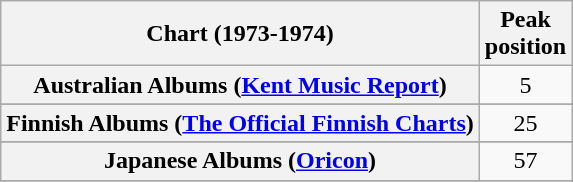<table class="wikitable sortable plainrowheaders">
<tr>
<th>Chart (1973-1974)</th>
<th>Peak<br>position</th>
</tr>
<tr>
<th scope="row">Australian Albums (<a href='#'>Kent Music Report</a>)</th>
<td align="center">5</td>
</tr>
<tr>
</tr>
<tr>
<th scope="row">Finnish Albums (<a href='#'>The Official Finnish Charts</a>)</th>
<td align="center">25</td>
</tr>
<tr>
</tr>
<tr>
<th scope="row">Japanese Albums (<a href='#'>Oricon</a>)</th>
<td align="center">57</td>
</tr>
<tr>
</tr>
<tr>
</tr>
<tr>
</tr>
</table>
